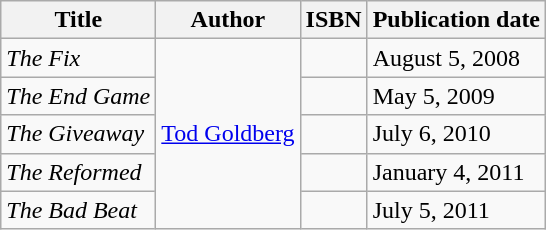<table class="wikitable">
<tr>
<th>Title</th>
<th>Author</th>
<th>ISBN</th>
<th>Publication date</th>
</tr>
<tr>
<td><em>The Fix</em></td>
<td rowspan=5><a href='#'>Tod Goldberg</a></td>
<td></td>
<td>August 5, 2008</td>
</tr>
<tr>
<td><em>The End Game</em></td>
<td></td>
<td>May 5, 2009</td>
</tr>
<tr>
<td><em>The Giveaway</em></td>
<td></td>
<td>July 6, 2010</td>
</tr>
<tr>
<td><em>The Reformed</em></td>
<td></td>
<td>January 4, 2011</td>
</tr>
<tr>
<td><em>The Bad Beat</em></td>
<td></td>
<td>July 5, 2011</td>
</tr>
</table>
